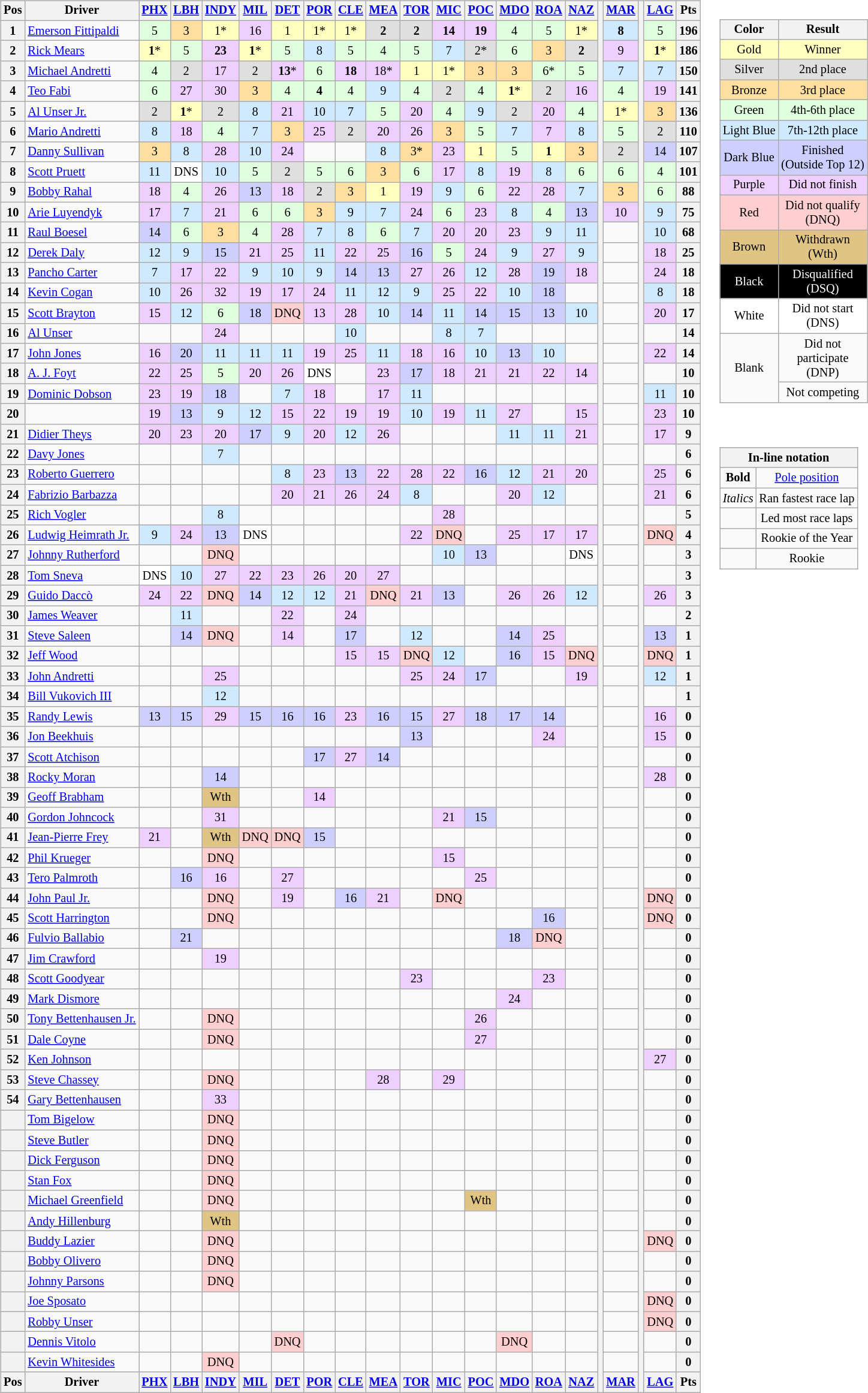<table>
<tr>
<td><br><table class="wikitable" style="font-size: 85%;; text-align:center;">
<tr valign="top">
<th valign="middle">Pos</th>
<th valign="middle">Driver</th>
<th width="27"><a href='#'>PHX</a><br></th>
<th width="27"><a href='#'>LBH</a><br></th>
<th width="27"><a href='#'>INDY</a><br></th>
<th width="27"><a href='#'>MIL</a><br></th>
<th width="27"><a href='#'>DET</a><br></th>
<th width="27"><a href='#'>POR</a> <br></th>
<th width="27"><a href='#'>CLE</a><br></th>
<th width="27"><a href='#'>MEA</a><br></th>
<th width="27"><a href='#'>TOR</a><br></th>
<th width="27"><a href='#'>MIC</a><br></th>
<th width="27"><a href='#'>POC</a><br></th>
<th width="27"><a href='#'>MDO</a><br></th>
<th width="27"><a href='#'>ROA</a><br></th>
<th width="27"><a href='#'>NAZ</a><br></th>
<th rowspan="69"></th>
<th width="27"><a href='#'>MAR</a></th>
<th rowspan="69"></th>
<th width="27"><a href='#'>LAG</a><br></th>
<th valign="middle">Pts</th>
</tr>
<tr>
<th>1</th>
<td align="left"> <a href='#'>Emerson Fittipaldi</a></td>
<td style="background:#DFFFDF;">5</td>
<td style="background:#FFDF9F;">3</td>
<td style="background:#FFFFBF;">1*</td>
<td style="background:#EFCFFF;">16</td>
<td style="background:#FFFFBF;">1</td>
<td style="background:#FFFFBF;">1*</td>
<td style="background:#FFFFBF;">1*</td>
<td style="background:#DFDFDF;"><strong>2</strong></td>
<td style="background:#DFDFDF;"><strong>2</strong></td>
<td style="background:#EFCFFF;"><strong>14</strong></td>
<td style="background:#EFCFFF;"><strong>19</strong></td>
<td style="background:#DFFFDF;">4</td>
<td style="background:#DFFFDF;">5</td>
<td style="background:#FFFFBF;">1*</td>
<td style="background:#CFEAFF;"><strong>8</strong></td>
<td style="background:#DFFFDF;">5</td>
<th>196</th>
</tr>
<tr>
<th>2</th>
<td align="left"> <a href='#'>Rick Mears</a></td>
<td style="background:#FFFFBF;"><strong>1</strong>*</td>
<td style="background:#DFFFDF;">5</td>
<td style="background:#EFCFFF;"><strong>23</strong></td>
<td style="background:#FFFFBF;"><strong>1</strong>*</td>
<td style="background:#DFFFDF;">5</td>
<td style="background:#CFEAFF;">8</td>
<td style="background:#DFFFDF;">5</td>
<td style="background:#DFFFDF;">4</td>
<td style="background:#DFFFDF;">5</td>
<td style="background:#CFEAFF;">7</td>
<td style="background:#DFDFDF;">2*</td>
<td style="background:#DFFFDF;">6</td>
<td style="background:#FFDF9F;">3</td>
<td style="background:#DFDFDF;"><strong>2</strong></td>
<td style="background:#EFCFFF;">9</td>
<td style="background:#FFFFBF;"><strong>1</strong>*</td>
<th>186</th>
</tr>
<tr>
<th>3</th>
<td align="left"> <a href='#'>Michael Andretti</a></td>
<td style="background:#DFFFDF;">4</td>
<td style="background:#DFDFDF;">2</td>
<td style="background:#EFCFFF;">17</td>
<td style="background:#DFDFDF;">2</td>
<td style="background:#EFCFFF;"><strong>13</strong>*</td>
<td style="background:#DFFFDF;">6</td>
<td style="background:#EFCFFF;"><strong>18</strong></td>
<td style="background:#EFCFFF;">18*</td>
<td style="background:#FFFFBF;">1</td>
<td style="background:#FFFFBF;">1*</td>
<td style="background:#FFDF9F;">3</td>
<td style="background:#FFDF9F;">3</td>
<td style="background:#DFFFDF;">6*</td>
<td style="background:#DFFFDF;">5</td>
<td style="background:#CFEAFF;">7</td>
<td style="background:#CFEAFF;">7</td>
<th>150</th>
</tr>
<tr>
<th>4</th>
<td align="left"> <a href='#'>Teo Fabi</a></td>
<td style="background:#DFFFDF;">6</td>
<td style="background:#EFCFFF;">27</td>
<td style="background:#EFCFFF;">30</td>
<td style="background:#FFDF9F;">3</td>
<td style="background:#DFFFDF;">4</td>
<td style="background:#DFFFDF;"><strong>4</strong></td>
<td style="background:#DFFFDF;">4</td>
<td style="background:#CFEAFF;">9</td>
<td style="background:#DFFFDF;">4</td>
<td style="background:#DFDFDF;">2</td>
<td style="background:#DFFFDF;">4</td>
<td style="background:#FFFFBF;"><strong>1</strong>*</td>
<td style="background:#DFDFDF;">2</td>
<td style="background:#EFCFFF;">16</td>
<td style="background:#DFFFDF;">4</td>
<td style="background:#EFCFFF;">19</td>
<th>141</th>
</tr>
<tr>
<th>5</th>
<td align="left"> <a href='#'>Al Unser Jr.</a></td>
<td style="background:#DFDFDF;">2</td>
<td style="background:#FFFFBF;"><strong>1</strong>*</td>
<td style="background:#DFDFDF;">2</td>
<td style="background:#CFEAFF;">8</td>
<td style="background:#EFCFFF;">21</td>
<td style="background:#CFEAFF;">10</td>
<td style="background:#CFEAFF;">7</td>
<td style="background:#DFFFDF;">5</td>
<td style="background:#EFCFFF;">20</td>
<td style="background:#DFFFDF;">4</td>
<td style="background:#CFEAFF;">9</td>
<td style="background:#DFDFDF;">2</td>
<td style="background:#EFCFFF;">20</td>
<td style="background:#DFFFDF;">4</td>
<td style="background:#FFFFBF;">1*</td>
<td style="background:#FFDF9F;">3</td>
<th>136</th>
</tr>
<tr>
<th>6</th>
<td align="left"> <a href='#'>Mario Andretti</a></td>
<td style="background:#CFEAFF;">8</td>
<td style="background:#EFCFFF;">18</td>
<td style="background:#DFFFDF;">4</td>
<td style="background:#CFEAFF;">7</td>
<td style="background:#FFDF9F;">3</td>
<td style="background:#EFCFFF;">25</td>
<td style="background:#DFDFDF;">2</td>
<td style="background:#EFCFFF;">20</td>
<td style="background:#EFCFFF;">26</td>
<td style="background:#FFDF9F;">3</td>
<td style="background:#DFFFDF;">5</td>
<td style="background:#CFEAFF;">7</td>
<td style="background:#EFCFFF;">7</td>
<td style="background:#CFEAFF;">8</td>
<td style="background:#DFFFDF;">5</td>
<td style="background:#DFDFDF;">2</td>
<th>110</th>
</tr>
<tr>
<th>7</th>
<td align="left"> <a href='#'>Danny Sullivan</a></td>
<td style="background:#FFDF9F;">3</td>
<td style="background:#CFEAFF;">8</td>
<td style="background:#EFCFFF;">28</td>
<td style="background:#CFEAFF;">10</td>
<td style="background:#EFCFFF;">24</td>
<td></td>
<td></td>
<td style="background:#CFEAFF;">8</td>
<td style="background:#FFDF9F;">3*</td>
<td style="background:#EFCFFF;">23</td>
<td style="background:#FFFFBF;">1</td>
<td style="background:#DFFFDF;">5</td>
<td style="background:#FFFFBF;"><strong>1</strong></td>
<td style="background:#FFDF9F;">3</td>
<td style="background:#DFDFDF;">2</td>
<td style="background:#CFCFFF;">14</td>
<th>107</th>
</tr>
<tr>
<th>8</th>
<td align="left"> <a href='#'>Scott Pruett</a></td>
<td style="background:#CFEAFF;">11</td>
<td style="background:#ffffff;">DNS</td>
<td style="background:#CFEAFF;">10</td>
<td style="background:#DFFFDF;">5</td>
<td style="background:#DFDFDF;">2</td>
<td style="background:#DFFFDF;">5</td>
<td style="background:#DFFFDF;">6</td>
<td style="background:#FFDF9F;">3</td>
<td style="background:#DFFFDF;">6</td>
<td style="background:#EFCFFF;">17</td>
<td style="background:#CFEAFF;">8</td>
<td style="background:#EFCFFF;">19</td>
<td style="background:#CFEAFF;">8</td>
<td style="background:#DFFFDF;">6</td>
<td style="background:#DFFFDF;">6</td>
<td style="background:#DFFFDF;">4</td>
<th>101</th>
</tr>
<tr>
<th>9</th>
<td align="left"> <a href='#'>Bobby Rahal</a></td>
<td style="background:#EFCFFF;">18</td>
<td style="background:#DFFFDF;">4</td>
<td style="background:#EFCFFF;">26</td>
<td style="background:#CFCFFF;">13</td>
<td style="background:#EFCFFF;">18</td>
<td style="background:#DFDFDF;">2</td>
<td style="background:#FFDF9F;">3</td>
<td style="background:#FFFFBF;">1</td>
<td style="background:#EFCFFF;">19</td>
<td style="background:#CFEAFF;">9</td>
<td style="background:#DFFFDF;">6</td>
<td style="background:#EFCFFF;">22</td>
<td style="background:#EFCFFF;">28</td>
<td style="background:#CFEAFF;">7</td>
<td style="background:#FFDF9F;">3</td>
<td style="background:#DFFFDF;">6</td>
<th>88</th>
</tr>
<tr>
<th>10</th>
<td align="left"> <a href='#'>Arie Luyendyk</a></td>
<td style="background:#EFCFFF;">17</td>
<td style="background:#CFEAFF;">7</td>
<td style="background:#EFCFFF;">21</td>
<td style="background:#DFFFDF;">6</td>
<td style="background:#DFFFDF;">6</td>
<td style="background:#FFDF9F;">3</td>
<td style="background:#CFEAFF;">9</td>
<td style="background:#CFEAFF;">7</td>
<td style="background:#EFCFFF;">24</td>
<td style="background:#DFFFDF;">6</td>
<td style="background:#EFCFFF;">23</td>
<td style="background:#CFEAFF;">8</td>
<td style="background:#DFFFDF;">4</td>
<td style="background:#CFCFFF;">13</td>
<td style="background:#EFCFFF;">10</td>
<td style="background:#CFEAFF;">9</td>
<th>75</th>
</tr>
<tr>
<th>11</th>
<td align="left"> <a href='#'>Raul Boesel</a></td>
<td style="background:#CFCFFF;">14</td>
<td style="background:#DFFFDF;">6</td>
<td style="background:#FFDF9F;">3</td>
<td style="background:#DFFFDF;">4</td>
<td style="background:#EFCFFF;">28</td>
<td style="background:#CFEAFF;">7</td>
<td style="background:#CFEAFF;">8</td>
<td style="background:#DFFFDF;">6</td>
<td style="background:#CFEAFF;">7</td>
<td style="background:#EFCFFF;">20</td>
<td style="background:#EFCFFF;">20</td>
<td style="background:#EFCFFF;">23</td>
<td style="background:#CFEAFF;">9</td>
<td style="background:#CFEAFF;">11</td>
<td></td>
<td style="background:#CFEAFF;">10</td>
<th>68</th>
</tr>
<tr>
<th>12</th>
<td align="left"> <a href='#'>Derek Daly</a></td>
<td style="background:#CFEAFF;">12</td>
<td style="background:#CFEAFF;">9</td>
<td style="background:#CFCFFF;">15</td>
<td style="background:#EFCFFF;">21</td>
<td style="background:#EFCFFF;">25</td>
<td style="background:#CFEAFF;">11</td>
<td style="background:#EFCFFF;">22</td>
<td style="background:#EFCFFF;">25</td>
<td style="background:#CFCFFF;">16</td>
<td style="background:#DFFFDF;">5</td>
<td style="background:#EFCFFF;">24</td>
<td style="background:#CFEAFF;">9</td>
<td style="background:#EFCFFF;">27</td>
<td style="background:#CFEAFF;">9</td>
<td></td>
<td style="background:#EFCFFF;">18</td>
<th>25</th>
</tr>
<tr>
<th>13</th>
<td align="left"> <a href='#'>Pancho Carter</a></td>
<td style="background:#CFEAFF;">7</td>
<td style="background:#EFCFFF;">17</td>
<td style="background:#EFCFFF;">22</td>
<td style="background:#CFEAFF;">9</td>
<td style="background:#CFEAFF;">10</td>
<td style="background:#CFEAFF;">9</td>
<td style="background:#CFCFFF;">14</td>
<td style="background:#CFCFFF;">13</td>
<td style="background:#EFCFFF;">27</td>
<td style="background:#EFCFFF;">26</td>
<td style="background:#CFEAFF;">12</td>
<td style="background:#EFCFFF;">28</td>
<td style="background:#CFCFFF;">19</td>
<td style="background:#EFCFFF;">18</td>
<td></td>
<td style="background:#EFCFFF;">24</td>
<th>18</th>
</tr>
<tr>
<th>14</th>
<td align="left"> <a href='#'>Kevin Cogan</a></td>
<td style="background:#CFEAFF;">10</td>
<td style="background:#EFCFFF;">26</td>
<td style="background:#EFCFFF;">32</td>
<td style="background:#EFCFFF;">19</td>
<td style="background:#EFCFFF;">17</td>
<td style="background:#EFCFFF;">24</td>
<td style="background:#CFEAFF;">11</td>
<td style="background:#CFEAFF;">12</td>
<td style="background:#CFEAFF;">9</td>
<td style="background:#EFCFFF;">25</td>
<td style="background:#EFCFFF;">22</td>
<td style="background:#CFEAFF;">10</td>
<td style="background:#CFCFFF;">18</td>
<td></td>
<td></td>
<td style="background:#CFEAFF;">8</td>
<th>18</th>
</tr>
<tr>
<th>15</th>
<td align="left"> <a href='#'>Scott Brayton</a></td>
<td style="background:#EFCFFF;">15</td>
<td style="background:#CFEAFF;">12</td>
<td style="background:#DFFFDF;">6</td>
<td style="background:#CFCFFF;">18</td>
<td style="background:#FFCFCF;">DNQ</td>
<td style="background:#EFCFFF;">13</td>
<td style="background:#EFCFFF;">28</td>
<td style="background:#CFEAFF;">10</td>
<td style="background:#CFCFFF;">14</td>
<td style="background:#CFEAFF;">11</td>
<td style="background:#CFCFFF;">14</td>
<td style="background:#CFCFFF;">15</td>
<td style="background:#CFCFFF;">13</td>
<td style="background:#CFEAFF;">10</td>
<td></td>
<td style="background:#EFCFFF;">20</td>
<th>17</th>
</tr>
<tr>
<th>16</th>
<td align="left"> <a href='#'>Al Unser</a></td>
<td></td>
<td></td>
<td style="background:#EFCFFF;">24</td>
<td></td>
<td></td>
<td></td>
<td style="background:#CFEAFF;">10</td>
<td></td>
<td></td>
<td style="background:#CFEAFF;">8</td>
<td style="background:#CFEAFF;">7</td>
<td></td>
<td></td>
<td></td>
<td></td>
<td></td>
<th>14</th>
</tr>
<tr>
<th>17</th>
<td align="left"> <a href='#'>John Jones</a></td>
<td style="background:#EFCFFF;">16</td>
<td style="background:#CFCFFF;">20</td>
<td style="background:#CFEAFF;">11</td>
<td style="background:#CFEAFF;">11</td>
<td style="background:#CFEAFF;">11</td>
<td style="background:#EFCFFF;">19</td>
<td style="background:#EFCFFF;">25</td>
<td style="background:#CFEAFF;">11</td>
<td style="background:#EFCFFF;">18</td>
<td style="background:#EFCFFF;">16</td>
<td style="background:#CFEAFF;">10</td>
<td style="background:#CFCFFF;">13</td>
<td style="background:#CFEAFF;">10</td>
<td></td>
<td></td>
<td style="background:#EFCFFF;">22</td>
<th>14</th>
</tr>
<tr>
<th>18</th>
<td align="left"> <a href='#'>A. J. Foyt</a></td>
<td style="background:#EFCFFF;">22</td>
<td style="background:#EFCFFF;">25</td>
<td style="background:#DFFFDF;">5</td>
<td style="background:#EFCFFF;">20</td>
<td style="background:#EFCFFF;">26</td>
<td style="background:#ffffff;">DNS</td>
<td></td>
<td style="background:#EFCFFF;">23</td>
<td style="background:#CFCFFF;">17</td>
<td style="background:#EFCFFF;">18</td>
<td style="background:#EFCFFF;">21</td>
<td style="background:#EFCFFF;">21</td>
<td style="background:#EFCFFF;">22</td>
<td style="background:#EFCFFF;">14</td>
<td></td>
<td></td>
<th>10</th>
</tr>
<tr>
<th>19</th>
<td align="left"> <a href='#'>Dominic Dobson</a></td>
<td style="background:#EFCFFF;">23</td>
<td style="background:#EFCFFF;">19</td>
<td style="background:#CFCFFF;">18</td>
<td></td>
<td style="background:#CFEAFF;">7</td>
<td style="background:#EFCFFF;">18</td>
<td></td>
<td style="background:#EFCFFF;">17</td>
<td style="background:#CFEAFF;">11</td>
<td></td>
<td></td>
<td></td>
<td></td>
<td></td>
<td></td>
<td style="background:#CFEAFF;">11</td>
<th>10</th>
</tr>
<tr>
<th>20</th>
<td></td>
<td style="background:#EFCFFF;">19</td>
<td style="background:#CFCFFF;">13</td>
<td style="background:#CFEAFF;">9</td>
<td style="background:#CFEAFF;">12</td>
<td style="background:#EFCFFF;">15</td>
<td style="background:#EFCFFF;">22</td>
<td style="background:#EFCFFF;">19</td>
<td style="background:#EFCFFF;">19</td>
<td style="background:#CFEAFF;">10</td>
<td style="background:#EFCFFF;">19</td>
<td style="background:#CFEAFF;">11</td>
<td style="background:#EFCFFF;">27</td>
<td></td>
<td style="background:#EFCFFF;">15</td>
<td></td>
<td style="background:#EFCFFF;">23</td>
<th>10</th>
</tr>
<tr>
<th>21</th>
<td align="left"> <a href='#'>Didier Theys</a></td>
<td style="background:#EFCFFF;">20</td>
<td style="background:#EFCFFF;">23</td>
<td style="background:#EFCFFF;">20</td>
<td style="background:#CFCFFF;">17</td>
<td style="background:#CFEAFF;">9</td>
<td style="background:#EFCFFF;">20</td>
<td style="background:#CFEAFF;">12</td>
<td style="background:#EFCFFF;">26</td>
<td></td>
<td></td>
<td></td>
<td style="background:#CFEAFF;">11</td>
<td style="background:#CFEAFF;">11</td>
<td style="background:#EFCFFF;">21</td>
<td></td>
<td style="background:#EFCFFF;">17</td>
<th>9</th>
</tr>
<tr>
<th>22</th>
<td align="left"> <a href='#'>Davy Jones</a></td>
<td></td>
<td></td>
<td style="background:#CFEAFF;">7</td>
<td></td>
<td></td>
<td></td>
<td></td>
<td></td>
<td></td>
<td></td>
<td></td>
<td></td>
<td></td>
<td></td>
<td></td>
<td></td>
<th>6</th>
</tr>
<tr>
<th>23</th>
<td align="left"> <a href='#'>Roberto Guerrero</a></td>
<td></td>
<td></td>
<td></td>
<td></td>
<td style="background:#CFEAFF;">8</td>
<td style="background:#EFCFFF;">23</td>
<td style="background:#CFCFFF;">13</td>
<td style="background:#EFCFFF;">22</td>
<td style="background:#EFCFFF;">28</td>
<td style="background:#EFCFFF;">22</td>
<td style="background:#CFCFFF;">16</td>
<td style="background:#CFEAFF;">12</td>
<td style="background:#EFCFFF;">21</td>
<td style="background:#EFCFFF;">20</td>
<td></td>
<td style="background:#EFCFFF;">25</td>
<th>6</th>
</tr>
<tr>
<th>24</th>
<td align="left"> <a href='#'>Fabrizio Barbazza</a></td>
<td></td>
<td></td>
<td></td>
<td></td>
<td style="background:#EFCFFF;">20</td>
<td style="background:#EFCFFF;">21</td>
<td style="background:#EFCFFF;">26</td>
<td style="background:#EFCFFF;">24</td>
<td style="background:#CFEAFF;">8</td>
<td></td>
<td></td>
<td style="background:#EFCFFF;">20</td>
<td style="background:#CFEAFF;">12</td>
<td></td>
<td></td>
<td style="background:#EFCFFF;">21</td>
<th>6</th>
</tr>
<tr>
<th>25</th>
<td align="left"> <a href='#'>Rich Vogler</a></td>
<td></td>
<td></td>
<td style="background:#CFEAFF;">8</td>
<td></td>
<td></td>
<td></td>
<td></td>
<td></td>
<td></td>
<td style="background:#EFCFFF;">28</td>
<td></td>
<td></td>
<td></td>
<td></td>
<td></td>
<td></td>
<th>5</th>
</tr>
<tr>
<th>26</th>
<td align="left"> <a href='#'>Ludwig Heimrath Jr.</a></td>
<td style="background:#CFEAFF;">9</td>
<td style="background:#EFCFFF;">24</td>
<td style="background:#CFCFFF;">13</td>
<td style="background:#ffffff;">DNS</td>
<td></td>
<td></td>
<td></td>
<td></td>
<td style="background:#EFCFFF;">22</td>
<td style="background:#FFCFCF;">DNQ</td>
<td></td>
<td style="background:#EFCFFF;">25</td>
<td style="background:#EFCFFF;">17</td>
<td style="background:#EFCFFF;">17</td>
<td></td>
<td style="background:#FFCFCF;">DNQ</td>
<th>4</th>
</tr>
<tr>
<th>27</th>
<td align="left"> <a href='#'>Johnny Rutherford</a></td>
<td></td>
<td></td>
<td style="background:#FFCFCF;">DNQ</td>
<td></td>
<td></td>
<td></td>
<td></td>
<td></td>
<td></td>
<td style="background:#CFEAFF;">10</td>
<td style="background:#CFCFFF;">13</td>
<td></td>
<td></td>
<td style="background:#ffffff;">DNS</td>
<td></td>
<td></td>
<th>3</th>
</tr>
<tr>
<th>28</th>
<td align="left"> <a href='#'>Tom Sneva</a></td>
<td style="background:#ffffff;">DNS</td>
<td style="background:#CFEAFF;">10</td>
<td style="background:#EFCFFF;">27</td>
<td style="background:#EFCFFF;">22</td>
<td style="background:#EFCFFF;">23</td>
<td style="background:#EFCFFF;">26</td>
<td style="background:#EFCFFF;">20</td>
<td style="background:#EFCFFF;">27</td>
<td></td>
<td></td>
<td></td>
<td></td>
<td></td>
<td></td>
<td></td>
<td></td>
<th>3</th>
</tr>
<tr>
<th>29</th>
<td style="text-align:left"> <a href='#'>Guido Daccò</a> </td>
<td style="background:#EFCFFF;">24</td>
<td style="background:#EFCFFF;">22</td>
<td style="background:#FFCFCF;">DNQ</td>
<td style="background:#CFCFFF;">14</td>
<td style="background:#CFEAFF;">12</td>
<td style="background:#CFEAFF;">12</td>
<td style="background:#EFCFFF;">21</td>
<td style="background:#FFCFCF;">DNQ</td>
<td style="background:#EFCFFF;">21</td>
<td style="background:#CFCFFF;">13</td>
<td></td>
<td style="background:#EFCFFF;">26</td>
<td style="background:#EFCFFF;">26</td>
<td style="background:#CFEAFF;">12</td>
<td></td>
<td style="background:#EFCFFF;">26</td>
<th>3</th>
</tr>
<tr>
<th>30</th>
<td style="text-align:left"> <a href='#'>James Weaver</a> </td>
<td></td>
<td style="background:#CFEAFF;">11</td>
<td></td>
<td></td>
<td style="background:#EFCFFF;">22</td>
<td></td>
<td style="background:#EFCFFF;">24</td>
<td></td>
<td></td>
<td></td>
<td></td>
<td></td>
<td></td>
<td></td>
<td></td>
<td></td>
<th>2</th>
</tr>
<tr>
<th>31</th>
<td style="text-align:left"> <a href='#'>Steve Saleen</a> </td>
<td></td>
<td style="background:#CFCFFF;">14</td>
<td style="background:#FFCFCF;">DNQ</td>
<td></td>
<td style="background:#EFCFFF;">14</td>
<td></td>
<td style="background:#CFCFFF;">17</td>
<td></td>
<td style="background:#CFEAFF;">12</td>
<td></td>
<td></td>
<td style="background:#CFCFFF;">14</td>
<td style="background:#EFCFFF;">25</td>
<td></td>
<td></td>
<td style="background:#CFCFFF;">13</td>
<th>1</th>
</tr>
<tr>
<th>32</th>
<td align="left"> <a href='#'>Jeff Wood</a></td>
<td></td>
<td></td>
<td></td>
<td></td>
<td></td>
<td></td>
<td style="background:#EFCFFF;">15</td>
<td style="background:#EFCFFF;">15</td>
<td style="background:#FFCFCF;">DNQ</td>
<td style="background:#CFEAFF;">12</td>
<td></td>
<td style="background:#CFCFFF;">16</td>
<td style="background:#EFCFFF;">15</td>
<td style="background:#FFCFCF;">DNQ</td>
<td></td>
<td style="background:#FFCFCF;">DNQ</td>
<th>1</th>
</tr>
<tr>
<th>33</th>
<td align="left"> <a href='#'>John Andretti</a></td>
<td></td>
<td></td>
<td style="background:#EFCFFF;">25</td>
<td></td>
<td></td>
<td></td>
<td></td>
<td></td>
<td style="background:#EFCFFF;">25</td>
<td style="background:#EFCFFF;">24</td>
<td style="background:#CFCFFF;">17</td>
<td></td>
<td></td>
<td style="background:#EFCFFF;">19</td>
<td></td>
<td style="background:#CFEAFF;">12</td>
<th>1</th>
</tr>
<tr>
<th>34</th>
<td align="left"> <a href='#'>Bill Vukovich III</a></td>
<td></td>
<td></td>
<td style="background:#CFEAFF;">12</td>
<td></td>
<td></td>
<td></td>
<td></td>
<td></td>
<td></td>
<td></td>
<td></td>
<td></td>
<td></td>
<td></td>
<td></td>
<td></td>
<th>1</th>
</tr>
<tr>
<th>35</th>
<td align="left"> <a href='#'>Randy Lewis</a></td>
<td style="background:#CFCFFF;">13</td>
<td style="background:#CFCFFF;">15</td>
<td style="background:#EFCFFF;">29</td>
<td style="background:#CFCFFF;">15</td>
<td style="background:#CFCFFF;">16</td>
<td style="background:#CFCFFF;">16</td>
<td style="background:#EFCFFF;">23</td>
<td style="background:#CFCFFF;">16</td>
<td style="background:#CFCFFF;">15</td>
<td style="background:#EFCFFF;">27</td>
<td style="background:#CFCFFF;">18</td>
<td style="background:#CFCFFF;">17</td>
<td style="background:#CFCFFF;">14</td>
<td></td>
<td></td>
<td style="background:#EFCFFF;">16</td>
<th>0</th>
</tr>
<tr>
<th>36</th>
<td style="text-align:left"> <a href='#'>Jon Beekhuis</a> </td>
<td></td>
<td></td>
<td></td>
<td></td>
<td></td>
<td></td>
<td></td>
<td></td>
<td style="background:#CFCFFF;">13</td>
<td></td>
<td></td>
<td></td>
<td style="background:#EFCFFF;">24</td>
<td></td>
<td></td>
<td style="background:#EFCFFF;">15</td>
<th>0</th>
</tr>
<tr>
<th>37</th>
<td align="left"> <a href='#'>Scott Atchison</a></td>
<td></td>
<td></td>
<td></td>
<td></td>
<td></td>
<td style="background:#CFCFFF;">17</td>
<td style="background:#EFCFFF;">27</td>
<td style="background:#CFCFFF;">14</td>
<td></td>
<td></td>
<td></td>
<td></td>
<td></td>
<td></td>
<td></td>
<td></td>
<th>0</th>
</tr>
<tr>
<th>38</th>
<td align="left"> <a href='#'>Rocky Moran</a></td>
<td></td>
<td></td>
<td style="background:#CFCFFF;">14</td>
<td></td>
<td></td>
<td></td>
<td></td>
<td></td>
<td></td>
<td></td>
<td></td>
<td></td>
<td></td>
<td></td>
<td></td>
<td style="background:#EFCFFF;">28</td>
<th>0</th>
</tr>
<tr>
<th>39</th>
<td align="left"> <a href='#'>Geoff Brabham</a></td>
<td></td>
<td></td>
<td style="background:#DFC484;">Wth</td>
<td></td>
<td></td>
<td style="background:#EFCFFF;">14</td>
<td></td>
<td></td>
<td></td>
<td></td>
<td></td>
<td></td>
<td></td>
<td></td>
<td></td>
<td></td>
<th>0</th>
</tr>
<tr>
<th>40</th>
<td align="left"> <a href='#'>Gordon Johncock</a></td>
<td></td>
<td></td>
<td style="background:#EFCFFF;">31</td>
<td></td>
<td></td>
<td></td>
<td></td>
<td></td>
<td></td>
<td style="background:#EFCFFF;">21</td>
<td style="background:#CFCFFF;">15</td>
<td></td>
<td></td>
<td></td>
<td></td>
<td></td>
<th>0</th>
</tr>
<tr>
<th>41</th>
<td align="left"> <a href='#'>Jean-Pierre Frey</a></td>
<td style="background:#EFCFFF;">21</td>
<td></td>
<td style="background:#DFC484;">Wth</td>
<td style="background:#FFCFCF;">DNQ</td>
<td style="background:#FFCFCF;">DNQ</td>
<td style="background:#CFCFFF;">15</td>
<td></td>
<td></td>
<td></td>
<td></td>
<td></td>
<td></td>
<td></td>
<td></td>
<td></td>
<td></td>
<th>0</th>
</tr>
<tr>
<th>42</th>
<td align="left"> <a href='#'>Phil Krueger</a></td>
<td></td>
<td></td>
<td style="background:#FFCFCF;">DNQ</td>
<td></td>
<td></td>
<td></td>
<td></td>
<td></td>
<td></td>
<td style="background:#EFCFFF;">15</td>
<td></td>
<td></td>
<td></td>
<td></td>
<td></td>
<td></td>
<th>0</th>
</tr>
<tr>
<th>43</th>
<td align="left"> <a href='#'>Tero Palmroth</a></td>
<td></td>
<td style="background:#CFCFFF;">16</td>
<td style="background:#EFCFFF;">16</td>
<td></td>
<td style="background:#EFCFFF;">27</td>
<td></td>
<td></td>
<td></td>
<td></td>
<td></td>
<td style="background:#EFCFFF;">25</td>
<td></td>
<td></td>
<td></td>
<td></td>
<td></td>
<th>0</th>
</tr>
<tr>
<th>44</th>
<td align="left"> <a href='#'>John Paul Jr.</a></td>
<td></td>
<td></td>
<td style="background:#FFCFCF;">DNQ</td>
<td></td>
<td style="background:#EFCFFF;">19</td>
<td></td>
<td style="background:#CFCFFF;">16</td>
<td style="background:#EFCFFF;">21</td>
<td></td>
<td style="background:#FFCFCF;">DNQ</td>
<td></td>
<td></td>
<td></td>
<td></td>
<td></td>
<td style="background:#FFCFCF;">DNQ</td>
<th>0</th>
</tr>
<tr>
<th>45</th>
<td style="text-align:left"> <a href='#'>Scott Harrington</a> </td>
<td></td>
<td></td>
<td style="background:#FFCFCF;">DNQ</td>
<td></td>
<td></td>
<td></td>
<td></td>
<td></td>
<td></td>
<td></td>
<td></td>
<td></td>
<td style="background:#CFCFFF;">16</td>
<td></td>
<td></td>
<td style="background:#FFCFCF;">DNQ</td>
<th>0</th>
</tr>
<tr>
<th>46</th>
<td align="left"> <a href='#'>Fulvio Ballabio</a></td>
<td></td>
<td style="background:#CFCFFF;">21</td>
<td></td>
<td></td>
<td></td>
<td></td>
<td></td>
<td></td>
<td></td>
<td></td>
<td></td>
<td style="background:#CFCFFF;">18</td>
<td style="background:#FFCFCF;">DNQ</td>
<td></td>
<td></td>
<td></td>
<th>0</th>
</tr>
<tr>
<th>47</th>
<td align="left"> <a href='#'>Jim Crawford</a></td>
<td></td>
<td></td>
<td style="background:#EFCFFF;">19</td>
<td></td>
<td></td>
<td></td>
<td></td>
<td></td>
<td></td>
<td></td>
<td></td>
<td></td>
<td></td>
<td></td>
<td></td>
<td></td>
<th>0</th>
</tr>
<tr>
<th>48</th>
<td align="left"> <a href='#'>Scott Goodyear</a></td>
<td></td>
<td></td>
<td></td>
<td></td>
<td></td>
<td></td>
<td></td>
<td></td>
<td style="background:#EFCFFF;">23</td>
<td></td>
<td></td>
<td></td>
<td style="background:#EFCFFF;">23</td>
<td></td>
<td></td>
<td></td>
<th>0</th>
</tr>
<tr>
<th>49</th>
<td style="text-align:left"> <a href='#'>Mark Dismore</a> </td>
<td></td>
<td></td>
<td></td>
<td></td>
<td></td>
<td></td>
<td></td>
<td></td>
<td></td>
<td></td>
<td></td>
<td style="background:#EFCFFF;">24</td>
<td></td>
<td></td>
<td></td>
<td></td>
<th>0</th>
</tr>
<tr>
<th>50</th>
<td align="left"> <a href='#'>Tony Bettenhausen Jr.</a></td>
<td></td>
<td></td>
<td style="background:#FFCFCF;">DNQ</td>
<td></td>
<td></td>
<td></td>
<td></td>
<td></td>
<td></td>
<td></td>
<td style="background:#EFCFFF;">26</td>
<td></td>
<td></td>
<td></td>
<td></td>
<td></td>
<th>0</th>
</tr>
<tr>
<th>51</th>
<td align="left"> <a href='#'>Dale Coyne</a></td>
<td></td>
<td></td>
<td style="background:#FFCFCF;">DNQ</td>
<td></td>
<td></td>
<td></td>
<td></td>
<td></td>
<td></td>
<td></td>
<td style="background:#EFCFFF;">27</td>
<td></td>
<td></td>
<td></td>
<td></td>
<td></td>
<th>0</th>
</tr>
<tr>
<th>52</th>
<td align="left"> <a href='#'>Ken Johnson</a></td>
<td></td>
<td></td>
<td></td>
<td></td>
<td></td>
<td></td>
<td></td>
<td></td>
<td></td>
<td></td>
<td></td>
<td></td>
<td></td>
<td></td>
<td></td>
<td style="background:#EFCFFF;">27</td>
<th>0</th>
</tr>
<tr>
<th>53</th>
<td align="left"> <a href='#'>Steve Chassey</a></td>
<td></td>
<td></td>
<td style="background:#FFCFCF;">DNQ</td>
<td></td>
<td></td>
<td></td>
<td></td>
<td style="background:#EFCFFF;">28</td>
<td></td>
<td style="background:#EFCFFF;">29</td>
<td></td>
<td></td>
<td></td>
<td></td>
<td></td>
<td></td>
<th>0</th>
</tr>
<tr>
<th>54</th>
<td align="left"> <a href='#'>Gary Bettenhausen</a></td>
<td></td>
<td></td>
<td style="background:#EFCFFF;">33</td>
<td></td>
<td></td>
<td></td>
<td></td>
<td></td>
<td></td>
<td></td>
<td></td>
<td></td>
<td></td>
<td></td>
<td></td>
<td></td>
<th>0</th>
</tr>
<tr>
<th></th>
<td align="left"> <a href='#'>Tom Bigelow</a></td>
<td></td>
<td></td>
<td style="background:#ffcfcf;">DNQ</td>
<td></td>
<td></td>
<td></td>
<td></td>
<td></td>
<td></td>
<td></td>
<td></td>
<td></td>
<td></td>
<td></td>
<td></td>
<td></td>
<th>0</th>
</tr>
<tr>
<th></th>
<td align="left"> <a href='#'>Steve Butler</a></td>
<td></td>
<td></td>
<td style="background:#ffcfcf;">DNQ</td>
<td></td>
<td></td>
<td></td>
<td></td>
<td></td>
<td></td>
<td></td>
<td></td>
<td></td>
<td></td>
<td></td>
<td></td>
<td></td>
<th>0</th>
</tr>
<tr>
<th></th>
<td align="left"> <a href='#'>Dick Ferguson</a></td>
<td></td>
<td></td>
<td style="background:#ffcfcf;">DNQ</td>
<td></td>
<td></td>
<td></td>
<td></td>
<td></td>
<td></td>
<td></td>
<td></td>
<td></td>
<td></td>
<td></td>
<td></td>
<td></td>
<th>0</th>
</tr>
<tr>
<th></th>
<td align="left"> <a href='#'>Stan Fox</a></td>
<td></td>
<td></td>
<td style="background:#ffcfcf;">DNQ</td>
<td></td>
<td></td>
<td></td>
<td></td>
<td></td>
<td></td>
<td></td>
<td></td>
<td></td>
<td></td>
<td></td>
<td></td>
<td></td>
<th>0</th>
</tr>
<tr>
<th></th>
<td align="left"> <a href='#'>Michael Greenfield</a></td>
<td></td>
<td></td>
<td style="background:#ffcfcf;">DNQ</td>
<td></td>
<td></td>
<td></td>
<td></td>
<td></td>
<td></td>
<td></td>
<td style="background:#DFC484;">Wth</td>
<td></td>
<td></td>
<td></td>
<td></td>
<td></td>
<th>0</th>
</tr>
<tr>
<th></th>
<td align="left"> <a href='#'>Andy Hillenburg</a></td>
<td></td>
<td></td>
<td style="background:#DFC484;">Wth</td>
<td></td>
<td></td>
<td></td>
<td></td>
<td></td>
<td></td>
<td></td>
<td></td>
<td></td>
<td></td>
<td></td>
<td></td>
<td></td>
<th>0</th>
</tr>
<tr>
<th></th>
<td align="left"> <a href='#'>Buddy Lazier</a></td>
<td></td>
<td></td>
<td style="background:#ffcfcf;">DNQ</td>
<td></td>
<td></td>
<td></td>
<td></td>
<td></td>
<td></td>
<td></td>
<td></td>
<td></td>
<td></td>
<td></td>
<td></td>
<td style="background:#ffcfcf;">DNQ</td>
<th>0</th>
</tr>
<tr>
<th></th>
<td align="left"> <a href='#'>Bobby Olivero</a></td>
<td></td>
<td></td>
<td style="background:#ffcfcf;">DNQ</td>
<td></td>
<td></td>
<td></td>
<td></td>
<td></td>
<td></td>
<td></td>
<td></td>
<td></td>
<td></td>
<td></td>
<td></td>
<td></td>
<th>0</th>
</tr>
<tr>
<th></th>
<td align="left"> <a href='#'>Johnny Parsons</a></td>
<td></td>
<td></td>
<td style="background:#ffcfcf;">DNQ</td>
<td></td>
<td></td>
<td></td>
<td></td>
<td></td>
<td></td>
<td></td>
<td></td>
<td></td>
<td></td>
<td></td>
<td></td>
<td></td>
<th>0</th>
</tr>
<tr>
<th></th>
<td align="left"> <a href='#'>Joe Sposato</a></td>
<td></td>
<td></td>
<td></td>
<td></td>
<td></td>
<td></td>
<td></td>
<td></td>
<td></td>
<td></td>
<td></td>
<td></td>
<td></td>
<td></td>
<td></td>
<td style="background:#ffcfcf;">DNQ</td>
<th>0</th>
</tr>
<tr>
<th></th>
<td align="left"> <a href='#'>Robby Unser</a></td>
<td></td>
<td></td>
<td></td>
<td></td>
<td></td>
<td></td>
<td></td>
<td></td>
<td></td>
<td></td>
<td></td>
<td></td>
<td></td>
<td></td>
<td></td>
<td style="background:#ffcfcf;">DNQ</td>
<th>0</th>
</tr>
<tr>
<th></th>
<td align="left"> <a href='#'>Dennis Vitolo</a></td>
<td></td>
<td></td>
<td></td>
<td></td>
<td style="background:#ffcfcf;">DNQ</td>
<td></td>
<td></td>
<td></td>
<td></td>
<td></td>
<td></td>
<td style="background:#ffcfcf;">DNQ</td>
<td></td>
<td></td>
<td></td>
<td></td>
<th>0</th>
</tr>
<tr>
<th></th>
<td align="left"> <a href='#'>Kevin Whitesides</a></td>
<td></td>
<td></td>
<td style="background:#ffcfcf;">DNQ</td>
<td></td>
<td></td>
<td></td>
<td></td>
<td></td>
<td></td>
<td></td>
<td></td>
<td></td>
<td></td>
<td></td>
<td></td>
<td></td>
<th>0</th>
</tr>
<tr style="background: #f9f9f9;" valign="top">
<th valign="middle">Pos</th>
<th valign="middle">Driver</th>
<th width="27"><a href='#'>PHX</a></th>
<th width="27"><a href='#'>LBH</a></th>
<th width="27"><a href='#'>INDY</a></th>
<th width="27"><a href='#'>MIL</a></th>
<th width="27"><a href='#'>DET</a></th>
<th width="27"><a href='#'>POR</a></th>
<th width="27"><a href='#'>CLE</a></th>
<th width="27"><a href='#'>MEA</a></th>
<th width="27"><a href='#'>TOR</a></th>
<th width="27"><a href='#'>MIC</a></th>
<th width="27"><a href='#'>POC</a></th>
<th width="27"><a href='#'>MDO</a></th>
<th width="27"><a href='#'>ROA</a></th>
<th width="27"><a href='#'>NAZ</a></th>
<th width="27"><a href='#'>MAR</a></th>
<th width="27"><a href='#'>LAG</a></th>
<th valign="middle">Pts</th>
</tr>
</table>
</td>
<td valign="top"><br><table>
<tr>
<td><br><table style="margin-right:0; font-size:85%; text-align:center;" class="wikitable">
<tr>
<th>Color</th>
<th>Result</th>
</tr>
<tr style="background:#FFFFBF;">
<td>Gold</td>
<td>Winner</td>
</tr>
<tr style="background:#DFDFDF;">
<td>Silver</td>
<td>2nd place</td>
</tr>
<tr style="background:#FFDF9F;">
<td>Bronze</td>
<td>3rd place</td>
</tr>
<tr style="background:#DFFFDF;">
<td>Green</td>
<td>4th-6th place</td>
</tr>
<tr style="background:#CFEAFF;">
<td>Light Blue</td>
<td>7th-12th place</td>
</tr>
<tr style="background:#CFCFFF;">
<td>Dark Blue</td>
<td>Finished<br>(Outside Top 12)</td>
</tr>
<tr style="background:#EFCFFF;">
<td>Purple</td>
<td>Did not finish</td>
</tr>
<tr style="background:#FFCFCF;">
<td>Red</td>
<td>Did not qualify<br>(DNQ)</td>
</tr>
<tr style="background:#DFC484;">
<td>Brown</td>
<td>Withdrawn<br>(Wth)</td>
</tr>
<tr style="background:#000000; color:white">
<td>Black</td>
<td>Disqualified<br>(DSQ)</td>
</tr>
<tr style="background:#FFFFFF;">
<td>White</td>
<td>Did not start<br>(DNS)</td>
</tr>
<tr>
<td rowspan="2">Blank</td>
<td>Did not<br>participate<br>(DNP)</td>
</tr>
<tr>
<td>Not competing</td>
</tr>
</table>
</td>
</tr>
<tr>
<td><br><table style="margin-right:0; font-size:85%; text-align:center;" class="wikitable">
<tr>
<th align=center colspan=2><strong>In-line notation</strong></th>
</tr>
<tr>
<td align=center><strong>Bold</strong></td>
<td align=center><a href='#'>Pole position</a></td>
</tr>
<tr>
<td align=center><em>Italics</em></td>
<td align=center>Ran fastest race lap</td>
</tr>
<tr>
<td align=center></td>
<td align=center>Led most race laps</td>
</tr>
<tr>
<td style="text-align:center"></td>
<td align=center>Rookie of the Year</td>
</tr>
<tr>
<td style="text-align:center"></td>
<td align=center>Rookie</td>
</tr>
</table>
</td>
</tr>
</table>
</td>
</tr>
</table>
